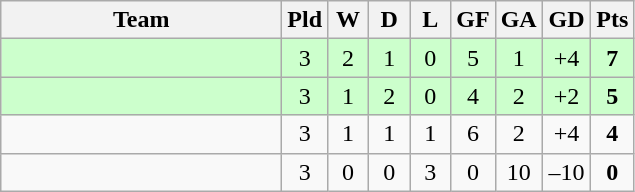<table class="wikitable" style="text-align:center;">
<tr>
<th width=180>Team</th>
<th width=20>Pld</th>
<th width=20>W</th>
<th width=20>D</th>
<th width=20>L</th>
<th width=20>GF</th>
<th width=20>GA</th>
<th width=25>GD</th>
<th width=20>Pts</th>
</tr>
<tr bgcolor=#ccffcc>
<td align="left"></td>
<td>3</td>
<td>2</td>
<td>1</td>
<td>0</td>
<td>5</td>
<td>1</td>
<td>+4</td>
<td><strong>7</strong></td>
</tr>
<tr bgcolor=#ccffcc>
<td align="left"></td>
<td>3</td>
<td>1</td>
<td>2</td>
<td>0</td>
<td>4</td>
<td>2</td>
<td>+2</td>
<td><strong>5</strong></td>
</tr>
<tr>
<td align="left"><em></em></td>
<td>3</td>
<td>1</td>
<td>1</td>
<td>1</td>
<td>6</td>
<td>2</td>
<td>+4</td>
<td><strong>4</strong></td>
</tr>
<tr>
<td align="left"></td>
<td>3</td>
<td>0</td>
<td>0</td>
<td>3</td>
<td>0</td>
<td>10</td>
<td>–10</td>
<td><strong>0</strong></td>
</tr>
</table>
